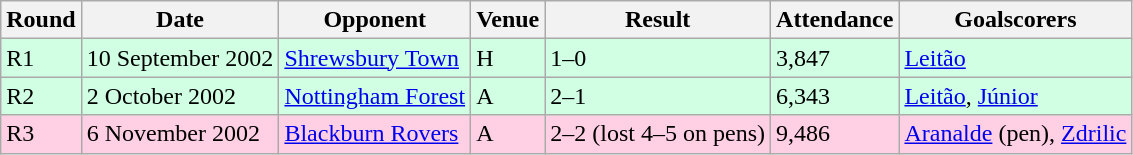<table class="wikitable">
<tr>
<th>Round</th>
<th>Date</th>
<th>Opponent</th>
<th>Venue</th>
<th>Result</th>
<th>Attendance</th>
<th>Goalscorers</th>
</tr>
<tr style="background-color: #d0ffe3;">
<td>R1</td>
<td>10 September 2002</td>
<td><a href='#'>Shrewsbury Town</a></td>
<td>H</td>
<td>1–0</td>
<td>3,847</td>
<td><a href='#'>Leitão</a></td>
</tr>
<tr style="background-color: #d0ffe3;">
<td>R2</td>
<td>2 October 2002</td>
<td><a href='#'>Nottingham Forest</a></td>
<td>A</td>
<td>2–1</td>
<td>6,343</td>
<td><a href='#'>Leitão</a>, <a href='#'>Júnior</a></td>
</tr>
<tr style="background-color: #ffd0e3;">
<td>R3</td>
<td>6 November 2002</td>
<td><a href='#'>Blackburn Rovers</a></td>
<td>A</td>
<td>2–2 (lost 4–5 on pens)</td>
<td>9,486</td>
<td><a href='#'>Aranalde</a> (pen), <a href='#'>Zdrilic</a></td>
</tr>
</table>
